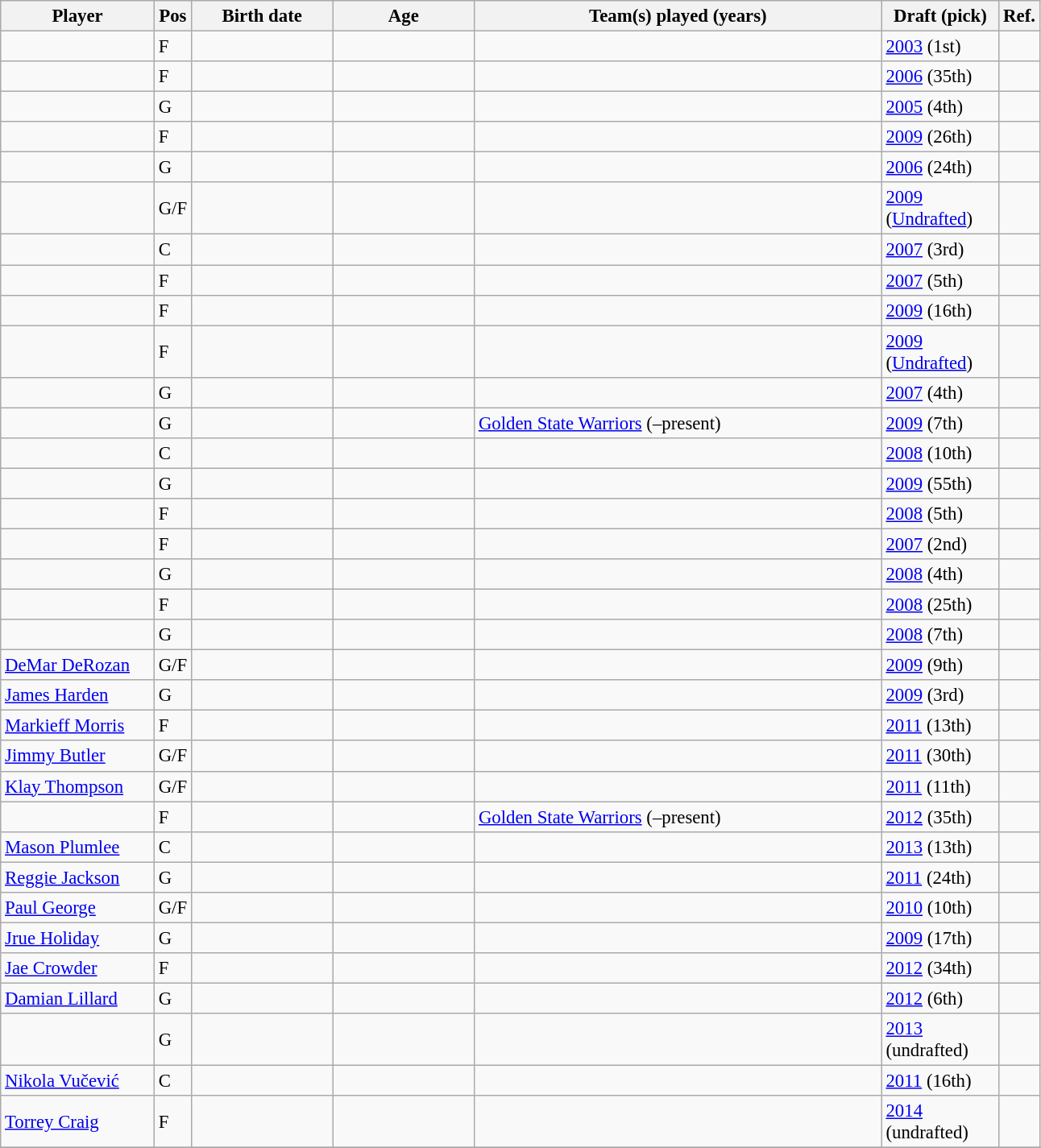<table class="wikitable sortable" style="font-size:95%">
<tr>
<th width=120px>Player</th>
<th width=20px>Pos</th>
<th width=110px>Birth date</th>
<th width=110px>Age</th>
<th class=unsortable width=330px>Team(s) played (years)</th>
<th width=90px>Draft (pick)</th>
<th class=unsortable>Ref.</th>
</tr>
<tr>
<td></td>
<td>F</td>
<td></td>
<td></td>
<td></td>
<td><a href='#'>2003</a> (1st)</td>
<td align="center"></td>
</tr>
<tr>
<td></td>
<td>F</td>
<td></td>
<td></td>
<td></td>
<td><a href='#'>2006</a> (35th)</td>
<td align="center"></td>
</tr>
<tr>
<td></td>
<td>G</td>
<td></td>
<td></td>
<td></td>
<td><a href='#'>2005</a> (4th)</td>
<td align="center"></td>
</tr>
<tr>
<td></td>
<td>F</td>
<td></td>
<td></td>
<td></td>
<td><a href='#'>2009</a> (26th)</td>
<td align="center"></td>
</tr>
<tr>
<td></td>
<td>G</td>
<td></td>
<td></td>
<td></td>
<td><a href='#'>2006</a> (24th)</td>
<td align="center"></td>
</tr>
<tr>
<td></td>
<td>G/F</td>
<td></td>
<td></td>
<td></td>
<td><a href='#'>2009</a> (<a href='#'>Undrafted</a>)</td>
<td align="center"></td>
</tr>
<tr>
<td></td>
<td>C</td>
<td></td>
<td></td>
<td></td>
<td><a href='#'>2007</a> (3rd)</td>
<td align="center"></td>
</tr>
<tr>
<td></td>
<td>F</td>
<td></td>
<td></td>
<td></td>
<td><a href='#'>2007</a> (5th)</td>
<td align="center"></td>
</tr>
<tr>
<td></td>
<td>F</td>
<td></td>
<td></td>
<td></td>
<td><a href='#'>2009</a> (16th)</td>
<td align="center"></td>
</tr>
<tr>
<td></td>
<td>F</td>
<td></td>
<td></td>
<td></td>
<td><a href='#'>2009</a> (<a href='#'>Undrafted</a>)</td>
<td align="center"></td>
</tr>
<tr>
<td></td>
<td>G</td>
<td></td>
<td></td>
<td></td>
<td><a href='#'>2007</a> (4th)</td>
<td align="center"></td>
</tr>
<tr>
<td></td>
<td>G</td>
<td></td>
<td></td>
<td><a href='#'>Golden State Warriors</a> (–present)</td>
<td><a href='#'>2009</a> (7th)</td>
<td align="center"></td>
</tr>
<tr>
<td></td>
<td>C</td>
<td></td>
<td></td>
<td></td>
<td><a href='#'>2008</a> (10th)</td>
<td align="center"></td>
</tr>
<tr>
<td></td>
<td>G</td>
<td></td>
<td></td>
<td></td>
<td><a href='#'>2009</a> (55th)</td>
<td align="center"></td>
</tr>
<tr>
<td></td>
<td>F</td>
<td></td>
<td></td>
<td></td>
<td><a href='#'>2008</a> (5th)</td>
<td align="center"></td>
</tr>
<tr>
<td></td>
<td>F</td>
<td></td>
<td></td>
<td></td>
<td><a href='#'>2007</a> (2nd)</td>
<td align="center"></td>
</tr>
<tr>
<td></td>
<td>G</td>
<td></td>
<td></td>
<td></td>
<td><a href='#'>2008</a> (4th)</td>
<td align="center"></td>
</tr>
<tr>
<td></td>
<td>F</td>
<td></td>
<td></td>
<td></td>
<td><a href='#'>2008</a> (25th)</td>
<td align="center"></td>
</tr>
<tr>
<td></td>
<td>G</td>
<td></td>
<td></td>
<td></td>
<td><a href='#'>2008</a> (7th)</td>
<td align="center"><br></td>
</tr>
<tr>
<td><a href='#'>DeMar DeRozan</a></td>
<td>G/F</td>
<td></td>
<td></td>
<td></td>
<td><a href='#'>2009</a> (9th)</td>
<td align="center"></td>
</tr>
<tr>
<td><a href='#'>James Harden</a></td>
<td>G</td>
<td></td>
<td></td>
<td></td>
<td><a href='#'>2009</a> (3rd)</td>
<td align="center"></td>
</tr>
<tr>
<td><a href='#'>Markieff Morris</a></td>
<td>F</td>
<td></td>
<td></td>
<td></td>
<td><a href='#'>2011</a> (13th)</td>
<td align="center"></td>
</tr>
<tr>
<td><a href='#'>Jimmy Butler</a></td>
<td>G/F</td>
<td></td>
<td></td>
<td></td>
<td><a href='#'>2011</a> (30th)</td>
<td align="center"></td>
</tr>
<tr>
<td><a href='#'>Klay Thompson</a></td>
<td>G/F</td>
<td></td>
<td></td>
<td></td>
<td><a href='#'>2011</a> (11th)</td>
<td align="center"></td>
</tr>
<tr>
<td></td>
<td>F</td>
<td></td>
<td></td>
<td><a href='#'>Golden State Warriors</a> (–present)</td>
<td><a href='#'>2012</a> (35th)</td>
<td align="center"></td>
</tr>
<tr>
<td><a href='#'>Mason Plumlee</a></td>
<td>C</td>
<td></td>
<td></td>
<td></td>
<td><a href='#'>2013</a> (13th)</td>
<td align="center"></td>
</tr>
<tr>
<td><a href='#'>Reggie Jackson</a></td>
<td>G</td>
<td></td>
<td></td>
<td></td>
<td><a href='#'>2011</a> (24th)</td>
<td align="center"></td>
</tr>
<tr>
<td><a href='#'>Paul George</a></td>
<td>G/F</td>
<td></td>
<td></td>
<td></td>
<td><a href='#'>2010</a> (10th)</td>
<td align="center"></td>
</tr>
<tr>
<td><a href='#'>Jrue Holiday</a></td>
<td>G</td>
<td></td>
<td></td>
<td></td>
<td><a href='#'>2009</a> (17th)</td>
<td align="center"></td>
</tr>
<tr>
<td><a href='#'>Jae Crowder</a></td>
<td>F</td>
<td></td>
<td></td>
<td></td>
<td><a href='#'>2012</a> (34th)</td>
<td align="center"></td>
</tr>
<tr>
<td><a href='#'>Damian Lillard</a></td>
<td>G</td>
<td></td>
<td></td>
<td></td>
<td><a href='#'>2012</a> (6th)</td>
<td align="center"></td>
</tr>
<tr>
<td></td>
<td>G</td>
<td></td>
<td></td>
<td></td>
<td><a href='#'>2013</a> (undrafted)</td>
<td align="center"></td>
</tr>
<tr>
<td><a href='#'>Nikola Vučević</a></td>
<td>C</td>
<td></td>
<td></td>
<td></td>
<td><a href='#'>2011</a> (16th)</td>
<td align="center"></td>
</tr>
<tr>
<td><a href='#'>Torrey Craig</a></td>
<td>F</td>
<td></td>
<td></td>
<td></td>
<td><a href='#'>2014</a> (undrafted)</td>
<td align="center"></td>
</tr>
<tr>
</tr>
</table>
